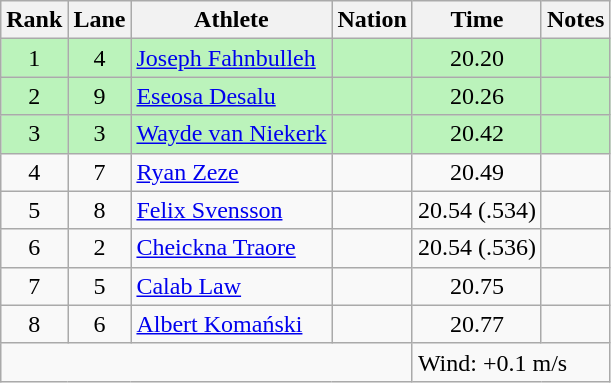<table class="wikitable sortable" style="text-align:center;">
<tr>
<th>Rank</th>
<th>Lane</th>
<th>Athlete</th>
<th>Nation</th>
<th>Time</th>
<th>Notes</th>
</tr>
<tr bgcolor=bbf3bb>
<td>1</td>
<td>4</td>
<td align=left><a href='#'>Joseph Fahnbulleh</a></td>
<td align=left></td>
<td>20.20</td>
<td></td>
</tr>
<tr bgcolor=bbf3bb>
<td>2</td>
<td>9</td>
<td align=left><a href='#'>Eseosa Desalu</a></td>
<td align=left></td>
<td>20.26</td>
<td></td>
</tr>
<tr bgcolor=bbf3bb>
<td>3</td>
<td>3</td>
<td align=left><a href='#'>Wayde van Niekerk</a></td>
<td align=left></td>
<td>20.42</td>
<td></td>
</tr>
<tr>
<td>4</td>
<td>7</td>
<td align=left><a href='#'>Ryan Zeze</a></td>
<td align=left></td>
<td>20.49</td>
<td></td>
</tr>
<tr>
<td>5</td>
<td>8</td>
<td align=left><a href='#'>Felix Svensson</a></td>
<td align=left></td>
<td>20.54 (.534)</td>
<td></td>
</tr>
<tr>
<td>6</td>
<td>2</td>
<td align=left><a href='#'>Cheickna Traore</a></td>
<td align=left></td>
<td>20.54 (.536)</td>
<td></td>
</tr>
<tr>
<td>7</td>
<td>5</td>
<td align=left><a href='#'>Calab Law</a></td>
<td align=left></td>
<td>20.75</td>
<td></td>
</tr>
<tr>
<td>8</td>
<td>6</td>
<td align=left><a href='#'>Albert Komański</a></td>
<td align=left></td>
<td>20.77</td>
<td></td>
</tr>
<tr class="sortbottom">
<td colspan="4"></td>
<td colspan="2" style="text-align:left;">Wind: +0.1 m/s</td>
</tr>
</table>
